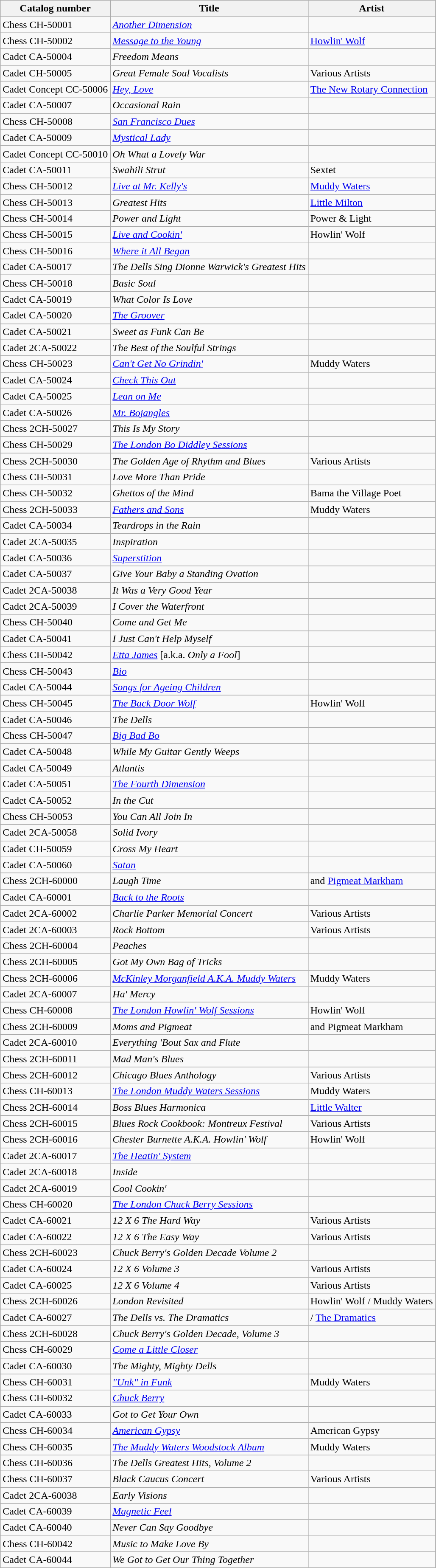<table align="center" class="wikitable sortable" bgcolor="#cccccc" |>
<tr>
<th>Catalog number</th>
<th>Title</th>
<th>Artist</th>
</tr>
<tr>
<td>Chess CH-50001</td>
<td><em><a href='#'>Another Dimension</a></em></td>
<td></td>
</tr>
<tr>
<td>Chess CH-50002</td>
<td><em><a href='#'>Message to the Young</a></em></td>
<td><a href='#'>Howlin' Wolf</a></td>
</tr>
<tr>
<td>Cadet CA-50004</td>
<td><em>Freedom Means</em></td>
<td></td>
</tr>
<tr>
<td>Cadet CH-50005</td>
<td><em>Great Female Soul Vocalists</em></td>
<td>Various Artists</td>
</tr>
<tr>
<td>Cadet Concept CC-50006</td>
<td><em><a href='#'>Hey, Love</a></em></td>
<td><a href='#'>The New Rotary Connection</a></td>
</tr>
<tr>
<td>Cadet CA-50007</td>
<td><em>Occasional Rain</em></td>
<td></td>
</tr>
<tr>
<td>Chess CH-50008</td>
<td><em><a href='#'>San Francisco Dues</a></em></td>
<td></td>
</tr>
<tr>
<td>Cadet CA-50009</td>
<td><em><a href='#'>Mystical Lady</a></em></td>
<td></td>
</tr>
<tr>
<td>Cadet Concept CC-50010</td>
<td><em>Oh What a Lovely War</em></td>
<td></td>
</tr>
<tr>
<td>Cadet CA-50011</td>
<td><em>Swahili Strut</em></td>
<td> Sextet</td>
</tr>
<tr>
<td>Chess CH-50012</td>
<td><em><a href='#'>Live at Mr. Kelly's</a></em></td>
<td><a href='#'>Muddy Waters</a></td>
</tr>
<tr>
<td>Chess CH-50013</td>
<td><em>Greatest Hits</em></td>
<td><a href='#'>Little Milton</a></td>
</tr>
<tr>
<td>Chess CH-50014</td>
<td><em>Power and Light</em></td>
<td>Power & Light</td>
</tr>
<tr>
<td>Chess CH-50015</td>
<td><em><a href='#'>Live and Cookin'</a></em></td>
<td>Howlin' Wolf</td>
</tr>
<tr>
<td>Chess CH-50016</td>
<td><em><a href='#'>Where it All Began</a></em></td>
<td></td>
</tr>
<tr>
<td>Cadet CA-50017</td>
<td><em>The Dells Sing Dionne Warwick's Greatest Hits</em></td>
<td></td>
</tr>
<tr>
<td>Chess CH-50018</td>
<td><em>Basic Soul</em></td>
<td></td>
</tr>
<tr>
<td>Cadet CA-50019</td>
<td><em>What Color Is Love</em></td>
<td></td>
</tr>
<tr>
<td>Cadet CA-50020</td>
<td><em><a href='#'>The Groover</a></em></td>
<td></td>
</tr>
<tr>
<td>Cadet CA-50021</td>
<td><em>Sweet as Funk Can Be</em></td>
<td></td>
</tr>
<tr>
<td>Cadet 2CA-50022</td>
<td><em>The Best of the Soulful Strings</em></td>
<td></td>
</tr>
<tr>
<td>Chess CH-50023</td>
<td><em><a href='#'>Can't Get No Grindin'</a></em></td>
<td>Muddy Waters</td>
</tr>
<tr>
<td>Cadet CA-50024</td>
<td><em><a href='#'>Check This Out</a></em></td>
<td></td>
</tr>
<tr>
<td>Cadet CA-50025</td>
<td><em><a href='#'>Lean on Me</a></em></td>
<td></td>
</tr>
<tr>
<td>Cadet CA-50026</td>
<td><em><a href='#'>Mr. Bojangles</a></em></td>
<td></td>
</tr>
<tr>
<td>Chess 2CH-50027</td>
<td><em>This Is My Story</em></td>
<td></td>
</tr>
<tr>
<td>Chess CH-50029</td>
<td><em><a href='#'>The London Bo Diddley Sessions</a></em></td>
<td></td>
</tr>
<tr>
<td>Chess 2CH-50030</td>
<td><em>The Golden Age of Rhythm and Blues</em></td>
<td>Various Artists</td>
</tr>
<tr>
<td>Chess CH-50031</td>
<td><em>Love More Than Pride</em></td>
<td></td>
</tr>
<tr>
<td>Chess CH-50032</td>
<td><em>Ghettos of the Mind</em></td>
<td>Bama the Village Poet</td>
</tr>
<tr>
<td>Chess 2CH-50033</td>
<td><em><a href='#'>Fathers and Sons</a></em></td>
<td>Muddy Waters</td>
</tr>
<tr>
<td>Cadet CA-50034</td>
<td><em>Teardrops in the Rain</em></td>
<td></td>
</tr>
<tr>
<td>Cadet 2CA-50035</td>
<td><em>Inspiration</em></td>
<td></td>
</tr>
<tr>
<td>Cadet CA-50036</td>
<td><em><a href='#'>Superstition</a></em></td>
<td></td>
</tr>
<tr>
<td>Cadet CA-50037</td>
<td><em>Give Your Baby a Standing Ovation</em></td>
<td></td>
</tr>
<tr>
<td>Cadet 2CA-50038</td>
<td><em>It Was a Very Good Year</em></td>
<td></td>
</tr>
<tr>
<td>Cadet 2CA-50039</td>
<td><em>I Cover the Waterfront</em></td>
<td></td>
</tr>
<tr>
<td>Chess CH-50040</td>
<td><em>Come and Get Me</em></td>
<td></td>
</tr>
<tr>
<td>Cadet CA-50041</td>
<td><em>I Just Can't Help Myself</em></td>
<td></td>
</tr>
<tr>
<td>Chess CH-50042</td>
<td><em><a href='#'>Etta James</a></em> [a.k.a. <em>Only a Fool</em>]</td>
<td></td>
</tr>
<tr>
<td>Chess CH-50043</td>
<td><em><a href='#'>Bio</a></em></td>
<td></td>
</tr>
<tr>
<td>Cadet CA-50044</td>
<td><em><a href='#'>Songs for Ageing Children</a></em></td>
<td></td>
</tr>
<tr>
<td>Chess CH-50045</td>
<td><em><a href='#'>The Back Door Wolf</a></em></td>
<td>Howlin' Wolf</td>
</tr>
<tr>
<td>Cadet CA-50046</td>
<td><em>The Dells</em></td>
<td></td>
</tr>
<tr>
<td>Chess CH-50047</td>
<td><em><a href='#'>Big Bad Bo</a></em></td>
<td></td>
</tr>
<tr>
<td>Cadet CA-50048</td>
<td><em>While My Guitar Gently Weeps</em></td>
<td></td>
</tr>
<tr>
<td>Cadet CA-50049</td>
<td><em>Atlantis</em></td>
<td></td>
</tr>
<tr>
<td>Cadet CA-50051</td>
<td><em><a href='#'>The Fourth Dimension</a></em></td>
<td></td>
</tr>
<tr>
<td>Cadet CA-50052</td>
<td><em>In the Cut</em></td>
<td></td>
</tr>
<tr>
<td>Chess CH-50053</td>
<td><em>You Can All Join In</em></td>
<td></td>
</tr>
<tr>
<td>Cadet 2CA-50058</td>
<td><em>Solid Ivory</em></td>
<td></td>
</tr>
<tr>
<td>Cadet CH-50059</td>
<td><em>Cross My Heart</em></td>
<td></td>
</tr>
<tr>
<td>Cadet CA-50060</td>
<td><em><a href='#'>Satan</a></em></td>
<td></td>
</tr>
<tr>
<td>Chess 2CH-60000</td>
<td><em>Laugh Time</em></td>
<td> and <a href='#'>Pigmeat Markham</a></td>
</tr>
<tr>
<td>Cadet CA-60001</td>
<td><em><a href='#'>Back to the Roots</a></em></td>
<td></td>
</tr>
<tr>
<td>Cadet 2CA-60002</td>
<td><em>Charlie Parker Memorial Concert</em></td>
<td>Various Artists</td>
</tr>
<tr>
<td>Cadet 2CA-60003</td>
<td><em>Rock Bottom</em></td>
<td>Various Artists</td>
</tr>
<tr>
<td>Chess 2CH-60004</td>
<td><em>Peaches</em></td>
<td></td>
</tr>
<tr>
<td>Chess 2CH-60005</td>
<td><em>Got My Own Bag of Tricks</em></td>
<td></td>
</tr>
<tr>
<td>Chess 2CH-60006</td>
<td><em><a href='#'>McKinley Morganfield A.K.A. Muddy Waters</a></em></td>
<td>Muddy Waters</td>
</tr>
<tr>
<td>Cadet 2CA-60007</td>
<td><em>Ha' Mercy</em></td>
<td></td>
</tr>
<tr>
<td>Chess CH-60008</td>
<td><em><a href='#'>The London Howlin' Wolf Sessions</a></em></td>
<td>Howlin' Wolf</td>
</tr>
<tr>
<td>Chess 2CH-60009</td>
<td><em>Moms and Pigmeat</em></td>
<td> and Pigmeat Markham</td>
</tr>
<tr>
<td>Cadet 2CA-60010</td>
<td><em>Everything 'Bout Sax and Flute</em></td>
<td></td>
</tr>
<tr>
<td>Chess 2CH-60011</td>
<td><em>Mad Man's Blues</em></td>
<td></td>
</tr>
<tr>
<td>Chess 2CH-60012</td>
<td><em>Chicago Blues Anthology</em></td>
<td>Various Artists</td>
</tr>
<tr>
<td>Chess CH-60013</td>
<td><em><a href='#'>The London Muddy Waters Sessions</a></em></td>
<td>Muddy Waters</td>
</tr>
<tr>
<td>Chess 2CH-60014</td>
<td><em>Boss Blues Harmonica</em></td>
<td><a href='#'>Little Walter</a></td>
</tr>
<tr>
<td>Chess 2CH-60015</td>
<td><em>Blues Rock Cookbook: Montreux Festival</em></td>
<td>Various Artists</td>
</tr>
<tr>
<td>Chess 2CH-60016</td>
<td><em>Chester Burnette A.K.A. Howlin' Wolf</em></td>
<td>Howlin' Wolf</td>
</tr>
<tr>
<td>Cadet 2CA-60017</td>
<td><em><a href='#'>The Heatin' System</a></em></td>
<td></td>
</tr>
<tr>
<td>Cadet 2CA-60018</td>
<td><em>Inside</em></td>
<td></td>
</tr>
<tr>
<td>Cadet 2CA-60019</td>
<td><em>Cool Cookin' </em></td>
<td></td>
</tr>
<tr>
<td>Chess CH-60020</td>
<td><em><a href='#'>The London Chuck Berry Sessions</a></em></td>
<td></td>
</tr>
<tr>
<td>Cadet CA-60021</td>
<td><em>12 X 6 The Hard Way</em></td>
<td>Various Artists</td>
</tr>
<tr>
<td>Cadet CA-60022</td>
<td><em>12 X 6 The Easy Way</em></td>
<td>Various Artists</td>
</tr>
<tr>
<td>Chess 2CH-60023</td>
<td><em>Chuck Berry's Golden Decade Volume 2</em></td>
<td></td>
</tr>
<tr>
<td>Cadet CA-60024</td>
<td><em>12 X 6 Volume 3</em></td>
<td>Various Artists</td>
</tr>
<tr>
<td>Cadet CA-60025</td>
<td><em>12 X 6 Volume 4</em></td>
<td>Various Artists</td>
</tr>
<tr>
<td>Chess 2CH-60026</td>
<td><em>London Revisited</em></td>
<td>Howlin' Wolf / Muddy Waters</td>
</tr>
<tr>
<td>Cadet CA-60027</td>
<td><em>The Dells vs. The Dramatics</em></td>
<td> / <a href='#'>The Dramatics</a></td>
</tr>
<tr>
<td>Chess 2CH-60028</td>
<td><em>Chuck Berry's Golden Decade, Volume 3</em></td>
<td></td>
</tr>
<tr>
<td>Chess CH-60029</td>
<td><em><a href='#'>Come a Little Closer</a></em></td>
<td></td>
</tr>
<tr>
<td>Cadet CA-60030</td>
<td><em>The Mighty, Mighty Dells</em></td>
<td></td>
</tr>
<tr>
<td>Chess CH-60031</td>
<td><em><a href='#'>"Unk" in Funk</a></em></td>
<td>Muddy Waters</td>
</tr>
<tr>
<td>Chess CH-60032</td>
<td><em><a href='#'>Chuck Berry</a></em></td>
<td></td>
</tr>
<tr>
<td>Cadet CA-60033</td>
<td><em>Got to Get Your Own</em></td>
<td></td>
</tr>
<tr>
<td>Chess CH-60034</td>
<td><em><a href='#'>American Gypsy</a></em></td>
<td>American Gypsy</td>
</tr>
<tr>
<td>Chess CH-60035</td>
<td><em><a href='#'>The Muddy Waters Woodstock Album</a></em></td>
<td>Muddy Waters</td>
</tr>
<tr>
<td>Chess CH-60036</td>
<td><em>The Dells Greatest Hits, Volume 2</em></td>
<td></td>
</tr>
<tr>
<td>Chess CH-60037</td>
<td><em>Black Caucus Concert</em></td>
<td>Various Artists</td>
</tr>
<tr>
<td>Cadet 2CA-60038</td>
<td><em>Early Visions</em></td>
<td></td>
</tr>
<tr>
<td>Cadet CA-60039</td>
<td><em><a href='#'>Magnetic Feel</a></em></td>
<td></td>
</tr>
<tr>
<td>Cadet CA-60040</td>
<td><em>Never Can Say Goodbye</em></td>
<td></td>
</tr>
<tr>
<td>Chess CH-60042</td>
<td><em>Music to Make Love By</em></td>
<td></td>
</tr>
<tr>
<td>Cadet CA-60044</td>
<td><em>We Got to Get Our Thing Together</em></td>
<td></td>
</tr>
</table>
